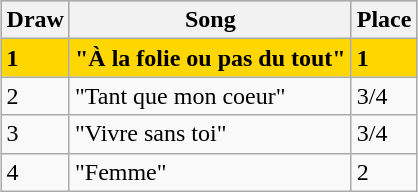<table class="sortable wikitable" style="margin: 1em auto 1em auto; text-align:left">
<tr bgcolor="#CCCCCC">
<th>Draw</th>
<th>Song</th>
<th>Place</th>
</tr>
<tr style="font-weight:bold; background:gold;">
<td>1</td>
<td><strong>"À la folie ou pas du tout"</strong></td>
<td><strong>1</strong></td>
</tr>
<tr>
<td>2</td>
<td>"Tant que mon coeur"</td>
<td>3/4</td>
</tr>
<tr>
<td>3</td>
<td>"Vivre sans toi"</td>
<td>3/4</td>
</tr>
<tr>
<td>4</td>
<td>"Femme"</td>
<td>2</td>
</tr>
</table>
